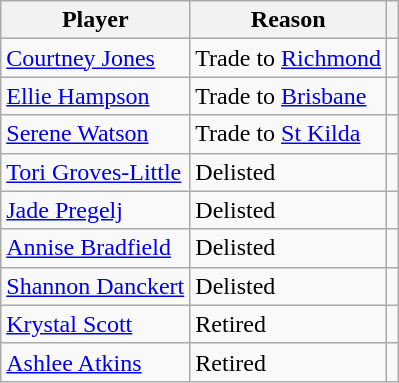<table class="wikitable">
<tr>
<th>Player</th>
<th>Reason</th>
<th></th>
</tr>
<tr>
<td><a href='#'>Courtney Jones</a></td>
<td>Trade to <a href='#'>Richmond</a></td>
<td></td>
</tr>
<tr>
<td><a href='#'>Ellie Hampson</a></td>
<td>Trade to <a href='#'>Brisbane</a></td>
<td></td>
</tr>
<tr>
<td><a href='#'>Serene Watson</a></td>
<td>Trade to <a href='#'>St Kilda</a></td>
<td></td>
</tr>
<tr>
<td><a href='#'>Tori Groves-Little</a></td>
<td>Delisted</td>
<td></td>
</tr>
<tr>
<td><a href='#'>Jade Pregelj</a></td>
<td>Delisted</td>
<td></td>
</tr>
<tr>
<td><a href='#'>Annise Bradfield</a></td>
<td>Delisted</td>
<td></td>
</tr>
<tr>
<td><a href='#'>Shannon Danckert</a></td>
<td>Delisted</td>
<td></td>
</tr>
<tr>
<td><a href='#'>Krystal Scott</a></td>
<td>Retired</td>
<td></td>
</tr>
<tr>
<td><a href='#'>Ashlee Atkins</a></td>
<td>Retired</td>
<td></td>
</tr>
</table>
